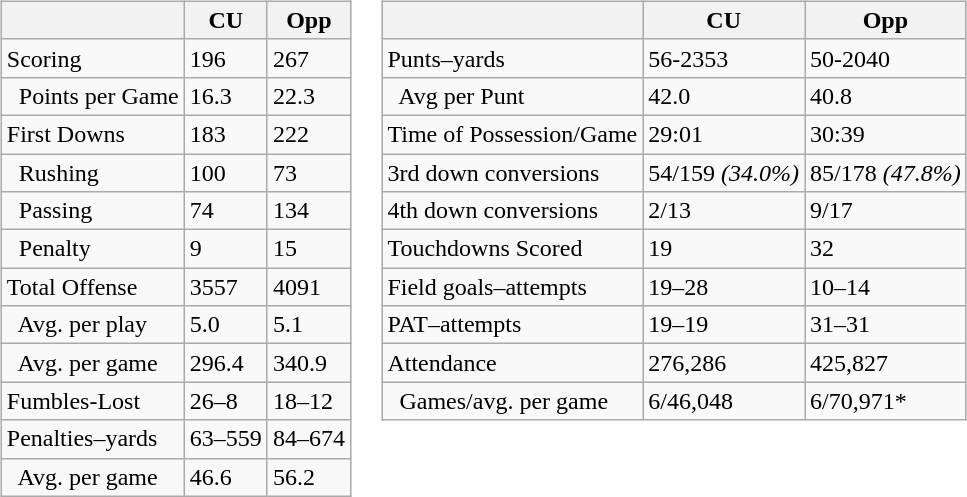<table>
<tr>
<td valign="top"><br><table class="wikitable" style="white-space:nowrap;">
<tr>
<th></th>
<th>CU</th>
<th>Opp</th>
</tr>
<tr>
<td>Scoring</td>
<td>196</td>
<td>267</td>
</tr>
<tr>
<td>  Points per Game</td>
<td>16.3</td>
<td>22.3</td>
</tr>
<tr>
<td>First Downs</td>
<td>183</td>
<td>222</td>
</tr>
<tr>
<td>  Rushing</td>
<td>100</td>
<td>73</td>
</tr>
<tr>
<td>  Passing</td>
<td>74</td>
<td>134</td>
</tr>
<tr>
<td>  Penalty</td>
<td>9</td>
<td>15</td>
</tr>
<tr>
<td>Total Offense</td>
<td>3557</td>
<td>4091</td>
</tr>
<tr>
<td>  Avg. per play</td>
<td>5.0</td>
<td>5.1</td>
</tr>
<tr>
<td>  Avg. per game</td>
<td>296.4</td>
<td>340.9</td>
</tr>
<tr>
<td>Fumbles-Lost</td>
<td>26–8</td>
<td>18–12</td>
</tr>
<tr>
<td>Penalties–yards</td>
<td>63–559</td>
<td>84–674</td>
</tr>
<tr>
<td>  Avg. per game</td>
<td>46.6</td>
<td>56.2</td>
</tr>
</table>
</td>
<td valign="top"><br><table class="wikitable" style="white-space:nowrap;">
<tr>
<th></th>
<th>CU</th>
<th>Opp</th>
</tr>
<tr>
<td>Punts–yards</td>
<td>56-2353</td>
<td>50-2040</td>
</tr>
<tr>
<td>  Avg per Punt</td>
<td>42.0</td>
<td>40.8</td>
</tr>
<tr>
<td>Time of Possession/Game</td>
<td>29:01</td>
<td>30:39</td>
</tr>
<tr>
<td>3rd down conversions</td>
<td>54/159 <em>(34.0%)</em></td>
<td>85/178 <em>(47.8%)</em></td>
</tr>
<tr>
<td>4th down conversions</td>
<td>2/13</td>
<td>9/17</td>
</tr>
<tr>
<td>Touchdowns Scored</td>
<td>19</td>
<td>32</td>
</tr>
<tr>
<td>Field goals–attempts</td>
<td>19–28</td>
<td>10–14</td>
</tr>
<tr>
<td>PAT–attempts</td>
<td>19–19</td>
<td>31–31</td>
</tr>
<tr>
<td>Attendance</td>
<td>276,286</td>
<td>425,827</td>
</tr>
<tr>
<td>  Games/avg. per game</td>
<td>6/46,048</td>
<td>6/70,971*</td>
</tr>
</table>
</td>
</tr>
</table>
